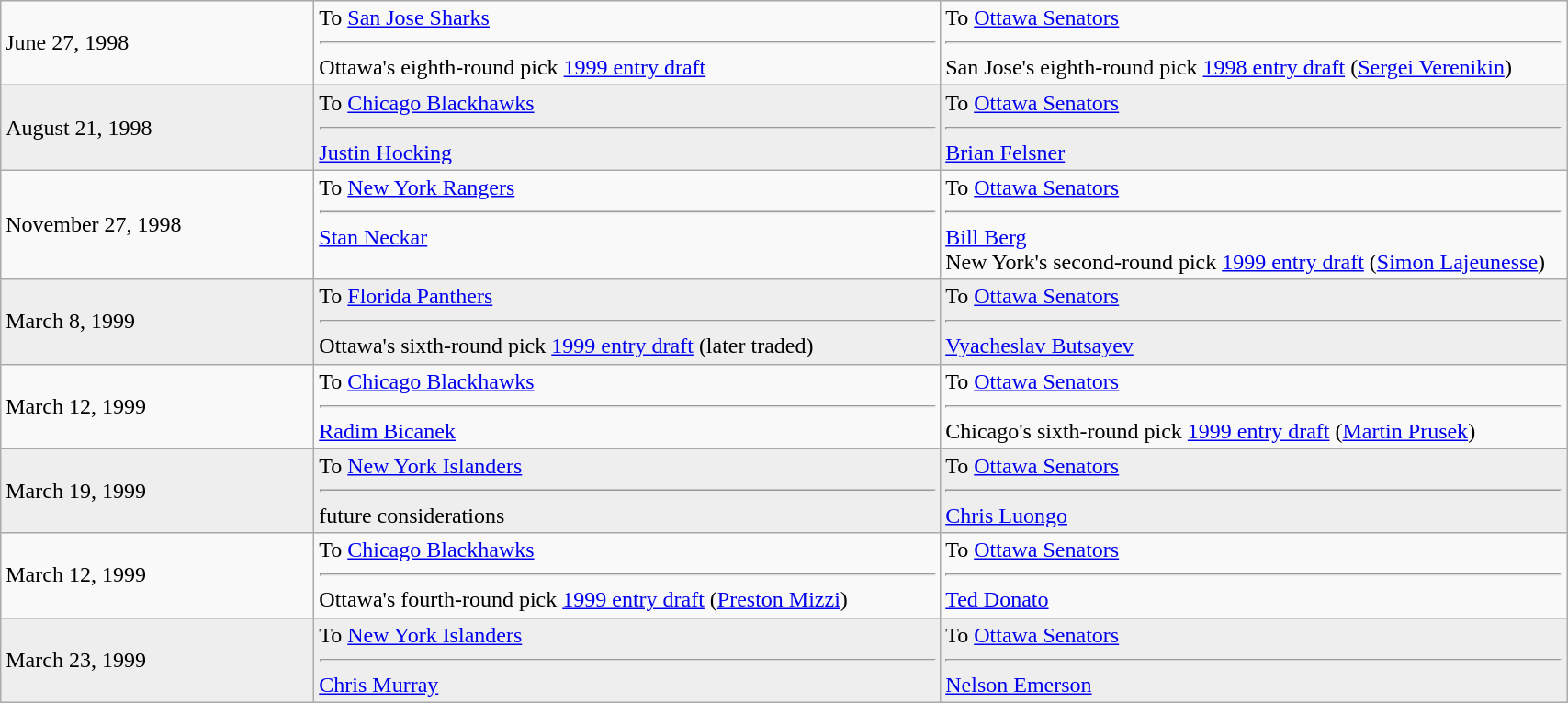<table class="wikitable" style="width:90%;">
<tr>
<td style="width:150px;">June 27, 1998</td>
<td style="vertical-align:top; width:40%;">To <a href='#'>San Jose Sharks</a><hr>Ottawa's eighth-round pick <a href='#'>1999 entry draft</a></td>
<td style="vertical-align:top; width:40%;">To <a href='#'>Ottawa Senators</a><hr>San Jose's eighth-round pick <a href='#'>1998 entry draft</a> (<a href='#'>Sergei Verenikin</a>)</td>
</tr>
<tr style="background:#eee;">
<td>August 21, 1998</td>
<td valign="top">To <a href='#'>Chicago Blackhawks</a><hr><a href='#'>Justin Hocking</a></td>
<td valign="top">To <a href='#'>Ottawa Senators</a><hr><a href='#'>Brian Felsner</a></td>
</tr>
<tr>
<td>November 27, 1998</td>
<td valign="top">To <a href='#'>New York Rangers</a><hr><a href='#'>Stan Neckar</a></td>
<td valign="top">To <a href='#'>Ottawa Senators</a><hr><a href='#'>Bill Berg</a><br>New York's second-round pick <a href='#'>1999 entry draft</a> (<a href='#'>Simon Lajeunesse</a>)</td>
</tr>
<tr style="background:#eee;">
<td>March 8, 1999</td>
<td valign="top">To <a href='#'>Florida Panthers</a><hr>Ottawa's sixth-round pick <a href='#'>1999 entry draft</a> (later traded)</td>
<td valign="top">To <a href='#'>Ottawa Senators</a><hr><a href='#'>Vyacheslav Butsayev</a></td>
</tr>
<tr>
<td>March 12, 1999</td>
<td valign="top">To <a href='#'>Chicago Blackhawks</a><hr><a href='#'>Radim Bicanek</a></td>
<td valign="top">To <a href='#'>Ottawa Senators</a><hr>Chicago's sixth-round pick <a href='#'>1999 entry draft</a> (<a href='#'>Martin Prusek</a>)</td>
</tr>
<tr style="background:#eee;">
<td>March 19, 1999</td>
<td valign="top">To <a href='#'>New York Islanders</a><hr>future considerations</td>
<td valign="top">To <a href='#'>Ottawa Senators</a><hr><a href='#'>Chris Luongo</a></td>
</tr>
<tr>
<td>March 12, 1999</td>
<td valign="top">To <a href='#'>Chicago Blackhawks</a><hr>Ottawa's fourth-round pick <a href='#'>1999 entry draft</a> (<a href='#'>Preston Mizzi</a>)</td>
<td valign="top">To <a href='#'>Ottawa Senators</a><hr><a href='#'>Ted Donato</a></td>
</tr>
<tr style="background:#eee;">
<td>March 23, 1999</td>
<td valign="top">To <a href='#'>New York Islanders</a><hr><a href='#'>Chris Murray</a></td>
<td valign="top">To <a href='#'>Ottawa Senators</a><hr><a href='#'>Nelson Emerson</a></td>
</tr>
</table>
